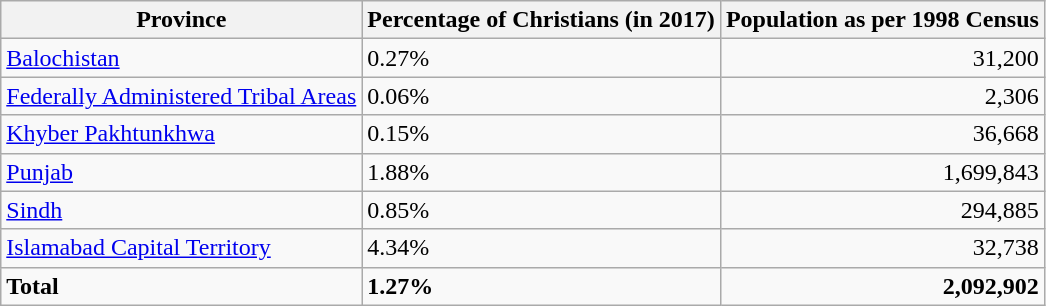<table class="wikitable sortable">
<tr>
<th style="text-align:center;">Province</th>
<th style="text-align:center;">Percentage of Christians (in 2017)</th>
<th style="text-align:center;">Population as per 1998 Census</th>
</tr>
<tr>
<td> <a href='#'>Balochistan</a></td>
<td>0.27%</td>
<td style="text-align:right;">31,200</td>
</tr>
<tr>
<td> <a href='#'>Federally Administered Tribal Areas</a></td>
<td>0.06%</td>
<td style="text-align:right;">2,306</td>
</tr>
<tr>
<td> <a href='#'>Khyber Pakhtunkhwa</a></td>
<td>0.15%</td>
<td style="text-align:right;">36,668</td>
</tr>
<tr>
<td> <a href='#'>Punjab</a></td>
<td>1.88%</td>
<td style="text-align:right;">1,699,843</td>
</tr>
<tr>
<td> <a href='#'>Sindh</a></td>
<td>0.85%</td>
<td style="text-align:right;">294,885</td>
</tr>
<tr>
<td> <a href='#'>Islamabad Capital Territory</a></td>
<td>4.34%</td>
<td style="text-align:right;">32,738</td>
</tr>
<tr valign=top class="sortbottom">
<td><strong>Total</strong></td>
<td><strong>1.27%</strong> </td>
<td style="text-align:right;"><strong>2,092,902</strong></td>
</tr>
</table>
